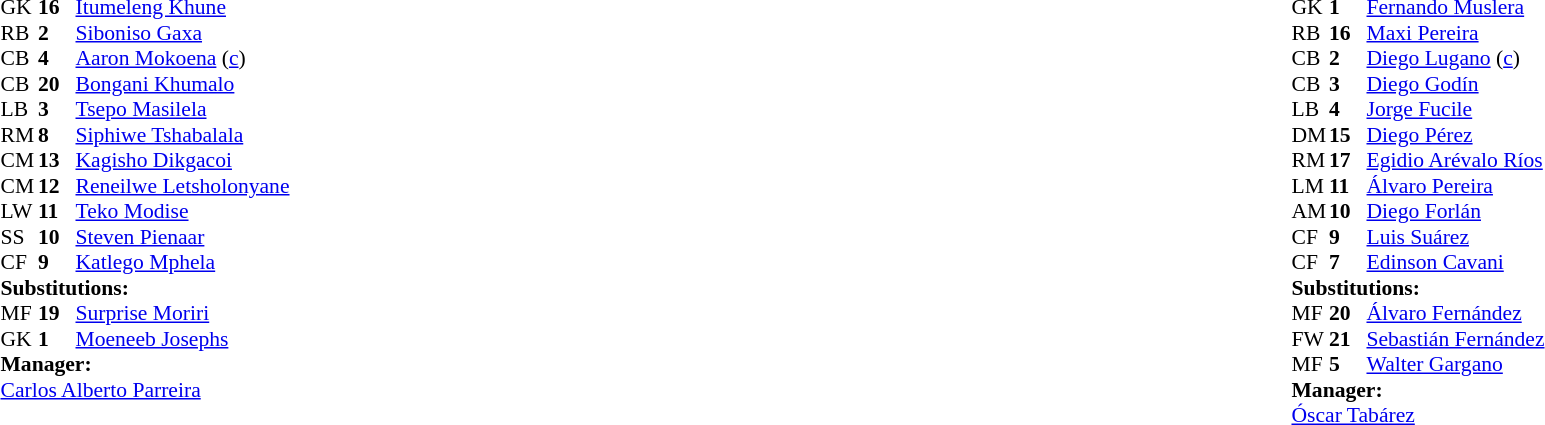<table width="100%">
<tr>
<td valign="top" width="40%"><br><table style="font-size: 90%" cellspacing="0" cellpadding="0">
<tr>
<th width="25"></th>
<th width="25"></th>
</tr>
<tr>
<td>GK</td>
<td><strong>16</strong></td>
<td><a href='#'>Itumeleng Khune</a></td>
<td></td>
</tr>
<tr>
<td>RB</td>
<td><strong>2</strong></td>
<td><a href='#'>Siboniso Gaxa</a></td>
</tr>
<tr>
<td>CB</td>
<td><strong>4</strong></td>
<td><a href='#'>Aaron Mokoena</a> (<a href='#'>c</a>)</td>
</tr>
<tr>
<td>CB</td>
<td><strong>20</strong></td>
<td><a href='#'>Bongani Khumalo</a></td>
</tr>
<tr>
<td>LB</td>
<td><strong>3</strong></td>
<td><a href='#'>Tsepo Masilela</a></td>
</tr>
<tr>
<td>RM</td>
<td><strong>8</strong></td>
<td><a href='#'>Siphiwe Tshabalala</a></td>
</tr>
<tr>
<td>CM</td>
<td><strong>13</strong></td>
<td><a href='#'>Kagisho Dikgacoi</a></td>
<td></td>
</tr>
<tr>
<td>CM</td>
<td><strong>12</strong></td>
<td><a href='#'>Reneilwe Letsholonyane</a></td>
<td></td>
<td></td>
</tr>
<tr>
<td>LW</td>
<td><strong>11</strong></td>
<td><a href='#'>Teko Modise</a></td>
</tr>
<tr>
<td>SS</td>
<td><strong>10</strong></td>
<td><a href='#'>Steven Pienaar</a></td>
<td></td>
<td></td>
</tr>
<tr>
<td>CF</td>
<td><strong>9</strong></td>
<td><a href='#'>Katlego Mphela</a></td>
</tr>
<tr>
<td colspan=3><strong>Substitutions:</strong></td>
</tr>
<tr>
<td>MF</td>
<td><strong>19</strong></td>
<td><a href='#'>Surprise Moriri</a></td>
<td></td>
<td></td>
</tr>
<tr>
<td>GK</td>
<td><strong>1</strong></td>
<td><a href='#'>Moeneeb Josephs</a></td>
<td></td>
<td></td>
</tr>
<tr>
<td colspan=3><strong>Manager:</strong></td>
</tr>
<tr>
<td colspan=3> <a href='#'>Carlos Alberto Parreira</a></td>
</tr>
</table>
</td>
<td valign="top"></td>
<td valign="top" width="50%"><br><table style="font-size: 90%" cellspacing="0" cellpadding="0" align="center">
<tr>
<th width=25></th>
<th width=25></th>
</tr>
<tr>
<td>GK</td>
<td><strong>1</strong></td>
<td><a href='#'>Fernando Muslera</a></td>
</tr>
<tr>
<td>RB</td>
<td><strong>16</strong></td>
<td><a href='#'>Maxi Pereira</a></td>
</tr>
<tr>
<td>CB</td>
<td><strong>2</strong></td>
<td><a href='#'>Diego Lugano</a> (<a href='#'>c</a>)</td>
</tr>
<tr>
<td>CB</td>
<td><strong>3</strong></td>
<td><a href='#'>Diego Godín</a></td>
</tr>
<tr>
<td>LB</td>
<td><strong>4</strong></td>
<td><a href='#'>Jorge Fucile</a></td>
<td></td>
<td></td>
</tr>
<tr>
<td>DM</td>
<td><strong>15</strong></td>
<td><a href='#'>Diego Pérez</a></td>
<td></td>
<td></td>
</tr>
<tr>
<td>RM</td>
<td><strong>17</strong></td>
<td><a href='#'>Egidio Arévalo Ríos</a></td>
</tr>
<tr>
<td>LM</td>
<td><strong>11</strong></td>
<td><a href='#'>Álvaro Pereira</a></td>
</tr>
<tr>
<td>AM</td>
<td><strong>10</strong></td>
<td><a href='#'>Diego Forlán</a></td>
</tr>
<tr>
<td>CF</td>
<td><strong>9</strong></td>
<td><a href='#'>Luis Suárez</a></td>
</tr>
<tr>
<td>CF</td>
<td><strong>7</strong></td>
<td><a href='#'>Edinson Cavani</a></td>
<td></td>
<td></td>
</tr>
<tr>
<td colspan=3><strong>Substitutions:</strong></td>
</tr>
<tr>
<td>MF</td>
<td><strong>20</strong></td>
<td><a href='#'>Álvaro Fernández</a></td>
<td></td>
<td></td>
</tr>
<tr>
<td>FW</td>
<td><strong>21</strong></td>
<td><a href='#'>Sebastián Fernández</a></td>
<td></td>
<td></td>
</tr>
<tr>
<td>MF</td>
<td><strong>5</strong></td>
<td><a href='#'>Walter Gargano</a></td>
<td></td>
<td></td>
</tr>
<tr>
<td colspan=3><strong>Manager:</strong></td>
</tr>
<tr>
<td colspan=4><a href='#'>Óscar Tabárez</a></td>
</tr>
</table>
</td>
</tr>
</table>
